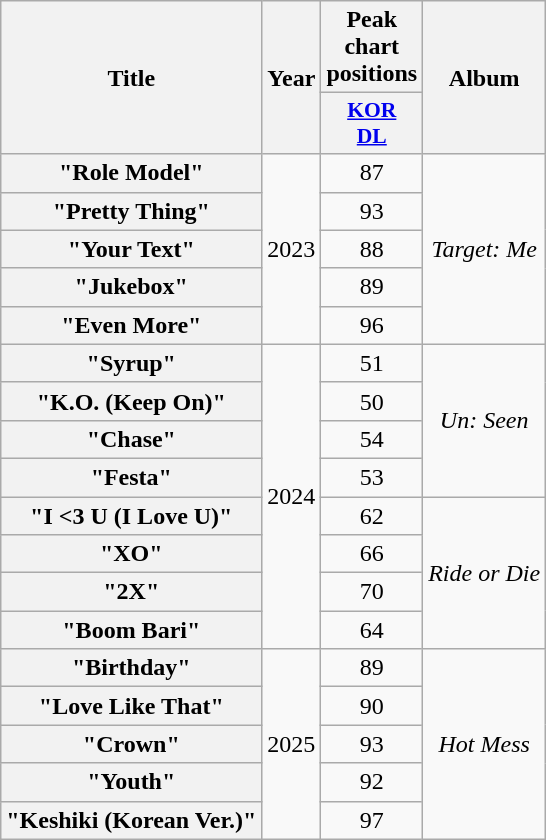<table class="wikitable plainrowheaders" style="text-align:center">
<tr>
<th scope="col" rowspan="2">Title</th>
<th scope="col" rowspan="2">Year</th>
<th scope="col" colspan="1">Peak chart positions</th>
<th scope="col" rowspan="2">Album</th>
</tr>
<tr>
<th scope="col" style="width:3em;font-size:90%"><a href='#'>KOR<br>DL</a><br></th>
</tr>
<tr>
<th scope="row">"Role Model"</th>
<td rowspan="5">2023</td>
<td>87</td>
<td rowspan="5"><em>Target: Me</em></td>
</tr>
<tr>
<th scope="row">"Pretty Thing"</th>
<td>93</td>
</tr>
<tr>
<th scope="row">"Your Text"</th>
<td>88</td>
</tr>
<tr>
<th scope="row">"Jukebox"</th>
<td>89</td>
</tr>
<tr>
<th scope="row">"Even More"</th>
<td>96</td>
</tr>
<tr>
<th scope="row">"Syrup"</th>
<td rowspan="8">2024</td>
<td>51</td>
<td rowspan="4"><em>Un: Seen</em></td>
</tr>
<tr>
<th scope="row">"K.O. (Keep On)"</th>
<td>50</td>
</tr>
<tr>
<th scope="row">"Chase"</th>
<td>54</td>
</tr>
<tr>
<th scope="row">"Festa"</th>
<td>53</td>
</tr>
<tr>
<th scope="row">"I <3 U (I Love U)"</th>
<td>62</td>
<td rowspan="4"><em>Ride or Die</em></td>
</tr>
<tr>
<th scope="row">"XO"</th>
<td>66</td>
</tr>
<tr>
<th scope="row">"2X"</th>
<td>70</td>
</tr>
<tr>
<th scope="row">"Boom Bari"</th>
<td>64</td>
</tr>
<tr>
<th scope="row">"Birthday"</th>
<td rowspan="5">2025</td>
<td>89</td>
<td rowspan="5"><em>Hot Mess</em></td>
</tr>
<tr>
<th scope="row">"Love Like That"</th>
<td>90</td>
</tr>
<tr>
<th scope="row">"Crown"</th>
<td>93</td>
</tr>
<tr>
<th scope="row">"Youth"</th>
<td>92</td>
</tr>
<tr>
<th scope="row">"Keshiki (Korean Ver.)"</th>
<td>97</td>
</tr>
</table>
